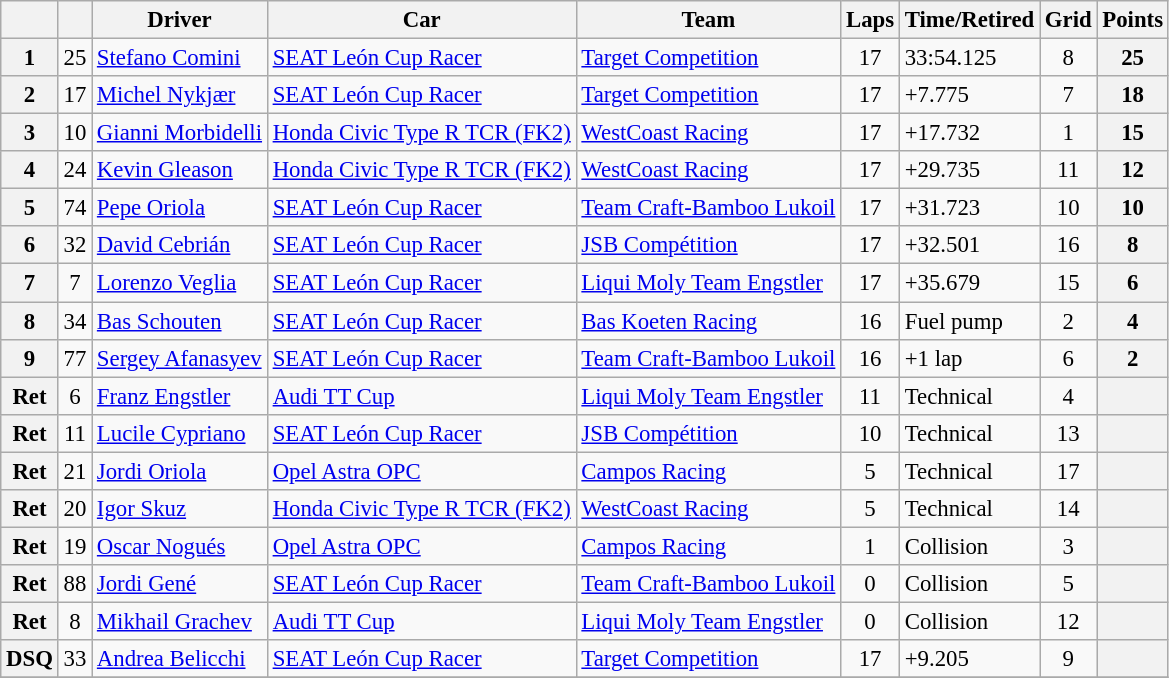<table class="wikitable sortable" style="font-size:95%">
<tr>
<th></th>
<th></th>
<th>Driver</th>
<th>Car</th>
<th>Team</th>
<th>Laps</th>
<th>Time/Retired</th>
<th>Grid</th>
<th>Points</th>
</tr>
<tr>
<th>1</th>
<td align=center>25</td>
<td> <a href='#'>Stefano Comini</a></td>
<td><a href='#'>SEAT León Cup Racer</a></td>
<td> <a href='#'>Target Competition</a></td>
<td align=center>17</td>
<td>33:54.125</td>
<td align=center>8</td>
<th>25</th>
</tr>
<tr>
<th>2</th>
<td align=center>17</td>
<td> <a href='#'>Michel Nykjær</a></td>
<td><a href='#'>SEAT León Cup Racer</a></td>
<td> <a href='#'>Target Competition</a></td>
<td align=center>17</td>
<td>+7.775</td>
<td align=center>7</td>
<th>18</th>
</tr>
<tr>
<th>3</th>
<td align=center>10</td>
<td> <a href='#'>Gianni Morbidelli</a></td>
<td><a href='#'>Honda Civic Type R TCR (FK2)</a></td>
<td> <a href='#'>WestCoast Racing</a></td>
<td align=center>17</td>
<td>+17.732</td>
<td align=center>1</td>
<th>15</th>
</tr>
<tr>
<th>4</th>
<td align=center>24</td>
<td> <a href='#'>Kevin Gleason</a></td>
<td><a href='#'>Honda Civic Type R TCR (FK2)</a></td>
<td> <a href='#'>WestCoast Racing</a></td>
<td align=center>17</td>
<td>+29.735</td>
<td align=center>11</td>
<th>12</th>
</tr>
<tr>
<th>5</th>
<td align=center>74</td>
<td> <a href='#'>Pepe Oriola</a></td>
<td><a href='#'>SEAT León Cup Racer</a></td>
<td> <a href='#'>Team Craft-Bamboo Lukoil</a></td>
<td align=center>17</td>
<td>+31.723</td>
<td align=center>10</td>
<th>10</th>
</tr>
<tr>
<th>6</th>
<td align=center>32</td>
<td> <a href='#'>David Cebrián</a></td>
<td><a href='#'>SEAT León Cup Racer</a></td>
<td> <a href='#'>JSB Compétition</a></td>
<td align=center>17</td>
<td>+32.501</td>
<td align=center>16</td>
<th>8</th>
</tr>
<tr>
<th>7</th>
<td align=center>7</td>
<td> <a href='#'>Lorenzo Veglia</a></td>
<td><a href='#'>SEAT León Cup Racer</a></td>
<td> <a href='#'>Liqui Moly Team Engstler</a></td>
<td align=center>17</td>
<td>+35.679</td>
<td align=center>15</td>
<th>6</th>
</tr>
<tr>
<th>8</th>
<td align=center>34</td>
<td> <a href='#'>Bas Schouten</a></td>
<td><a href='#'>SEAT León Cup Racer</a></td>
<td> <a href='#'>Bas Koeten Racing</a></td>
<td align=center>16</td>
<td>Fuel pump</td>
<td align=center>2</td>
<th>4</th>
</tr>
<tr>
<th>9</th>
<td align=center>77</td>
<td> <a href='#'>Sergey Afanasyev</a></td>
<td><a href='#'>SEAT León Cup Racer</a></td>
<td> <a href='#'>Team Craft-Bamboo Lukoil</a></td>
<td align=center>16</td>
<td>+1 lap</td>
<td align=center>6</td>
<th>2</th>
</tr>
<tr>
<th>Ret</th>
<td align=center>6</td>
<td> <a href='#'>Franz Engstler</a></td>
<td><a href='#'>Audi TT Cup</a></td>
<td> <a href='#'>Liqui Moly Team Engstler</a></td>
<td align=center>11</td>
<td>Technical</td>
<td align=center>4</td>
<th></th>
</tr>
<tr>
<th>Ret</th>
<td align=center>11</td>
<td> <a href='#'>Lucile Cypriano</a></td>
<td><a href='#'>SEAT León Cup Racer</a></td>
<td> <a href='#'>JSB Compétition</a></td>
<td align=center>10</td>
<td>Technical</td>
<td align=center>13</td>
<th></th>
</tr>
<tr>
<th>Ret</th>
<td align=center>21</td>
<td> <a href='#'>Jordi Oriola</a></td>
<td><a href='#'>Opel Astra OPC</a></td>
<td> <a href='#'>Campos Racing</a></td>
<td align=center>5</td>
<td>Technical</td>
<td align=center>17</td>
<th></th>
</tr>
<tr>
<th>Ret</th>
<td align=center>20</td>
<td> <a href='#'>Igor Skuz</a></td>
<td><a href='#'>Honda Civic Type R TCR (FK2)</a></td>
<td> <a href='#'>WestCoast Racing</a></td>
<td align=center>5</td>
<td>Technical</td>
<td align=center>14</td>
<th></th>
</tr>
<tr>
<th>Ret</th>
<td align=center>19</td>
<td> <a href='#'>Oscar Nogués</a></td>
<td><a href='#'>Opel Astra OPC</a></td>
<td> <a href='#'>Campos Racing</a></td>
<td align=center>1</td>
<td>Collision</td>
<td align=center>3</td>
<th></th>
</tr>
<tr>
<th>Ret</th>
<td align=center>88</td>
<td> <a href='#'>Jordi Gené</a></td>
<td><a href='#'>SEAT León Cup Racer</a></td>
<td> <a href='#'>Team Craft-Bamboo Lukoil</a></td>
<td align=center>0</td>
<td>Collision</td>
<td align=center>5</td>
<th></th>
</tr>
<tr>
<th>Ret</th>
<td align=center>8</td>
<td> <a href='#'>Mikhail Grachev</a></td>
<td><a href='#'>Audi TT Cup</a></td>
<td> <a href='#'>Liqui Moly Team Engstler</a></td>
<td align=center>0</td>
<td>Collision</td>
<td align=center>12</td>
<th></th>
</tr>
<tr>
<th>DSQ</th>
<td align=center>33</td>
<td> <a href='#'>Andrea Belicchi</a></td>
<td><a href='#'>SEAT León Cup Racer</a></td>
<td> <a href='#'>Target Competition</a></td>
<td align=center>17</td>
<td>+9.205</td>
<td align=center>9</td>
<th></th>
</tr>
<tr>
</tr>
</table>
